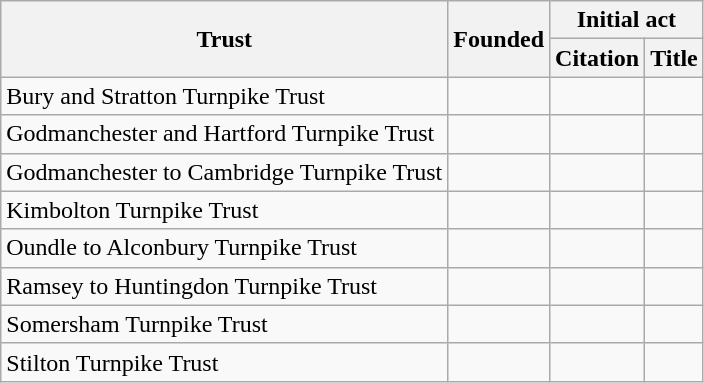<table class="wikitable sortable">
<tr>
<th rowspan=2>Trust</th>
<th rowspan=2>Founded</th>
<th colspan=2>Initial act</th>
</tr>
<tr>
<th>Citation</th>
<th>Title</th>
</tr>
<tr>
<td>Bury and Stratton Turnpike Trust</td>
<td></td>
<td></td>
<td></td>
</tr>
<tr>
<td>Godmanchester and Hartford Turnpike Trust</td>
<td></td>
<td></td>
<td></td>
</tr>
<tr>
<td>Godmanchester to Cambridge Turnpike Trust</td>
<td></td>
<td></td>
<td></td>
</tr>
<tr>
<td>Kimbolton Turnpike Trust</td>
<td></td>
<td></td>
<td></td>
</tr>
<tr>
<td>Oundle to Alconbury Turnpike Trust</td>
<td></td>
<td></td>
<td></td>
</tr>
<tr>
<td>Ramsey to Huntingdon Turnpike Trust</td>
<td></td>
<td></td>
<td></td>
</tr>
<tr>
<td>Somersham Turnpike Trust</td>
<td></td>
<td></td>
<td></td>
</tr>
<tr>
<td>Stilton Turnpike Trust</td>
<td></td>
<td></td>
<td></td>
</tr>
</table>
